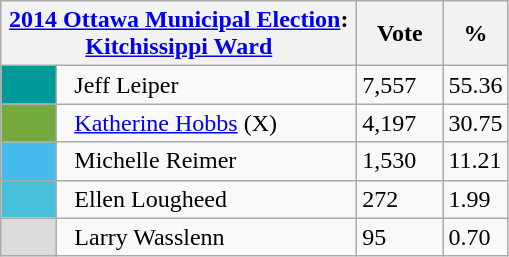<table class="wikitable">
<tr>
<th bgcolor="#DDDDFF" width="230px" colspan="2"><a href='#'>2014 Ottawa Municipal Election</a>: <a href='#'>Kitchissippi Ward</a></th>
<th bgcolor="#DDDDFF" width="50px">Vote</th>
<th bgcolor="#DDDDFF" width="30px">%</th>
</tr>
<tr>
<td bgcolor=#009999 width="30px"> </td>
<td>  Jeff Leiper</td>
<td>7,557</td>
<td>55.36</td>
</tr>
<tr>
<td bgcolor=#74AA3D width="30px"> </td>
<td>  <a href='#'>Katherine Hobbs</a> (X)</td>
<td>4,197</td>
<td>30.75</td>
</tr>
<tr>
<td bgcolor=#47BCEC width="30px"> </td>
<td>  Michelle Reimer</td>
<td>1,530</td>
<td>11.21</td>
</tr>
<tr>
<td bgcolor=#49C0D9 width="30px"> </td>
<td>  Ellen Lougheed</td>
<td>272</td>
<td>1.99</td>
</tr>
<tr>
<td bgcolor=#DCDCDC width="30px"> </td>
<td>  Larry Wasslenn</td>
<td>95</td>
<td>0.70</td>
</tr>
</table>
